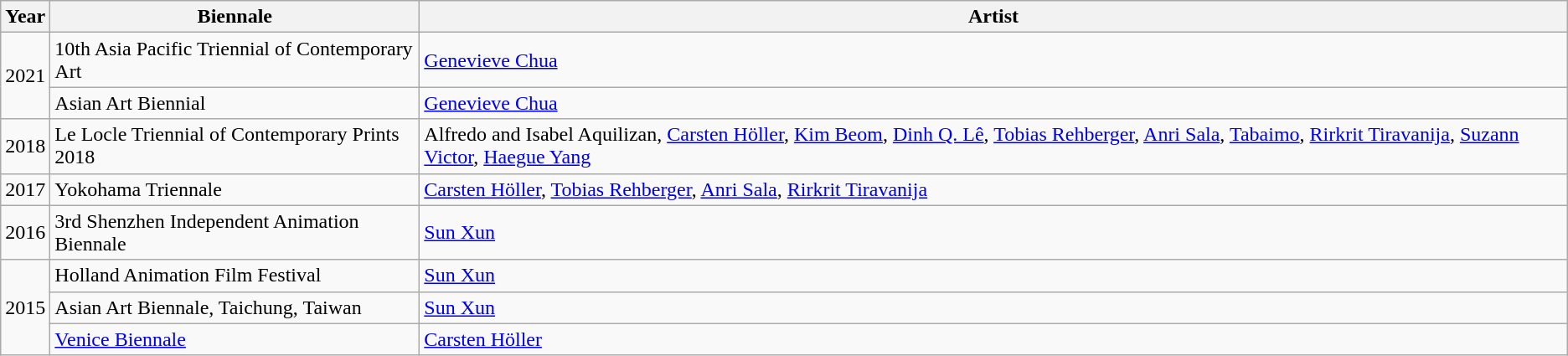<table class="wikitable">
<tr>
<th>Year</th>
<th>Biennale</th>
<th>Artist</th>
</tr>
<tr>
<td rowspan="2">2021</td>
<td>10th Asia Pacific Triennial of Contemporary Art</td>
<td><a href='#'>Genevieve Chua</a></td>
</tr>
<tr>
<td>Asian Art Biennial</td>
<td><a href='#'>Genevieve Chua</a></td>
</tr>
<tr>
<td rowspan="1">2018</td>
<td>Le Locle Triennial of Contemporary Prints 2018</td>
<td>Alfredo and Isabel Aquilizan, <a href='#'>Carsten Höller</a>, <a href='#'>Kim Beom</a>, <a href='#'>Dinh Q. Lê</a>, <a href='#'>Tobias Rehberger</a>, <a href='#'>Anri Sala</a>, <a href='#'>Tabaimo</a>, <a href='#'>Rirkrit Tiravanija</a>, <a href='#'>Suzann Victor</a>, <a href='#'>Haegue Yang</a></td>
</tr>
<tr>
<td rowspan="1">2017</td>
<td>Yokohama Triennale</td>
<td><a href='#'>Carsten Höller</a>, <a href='#'>Tobias Rehberger</a>, <a href='#'>Anri Sala</a>, <a href='#'>Rirkrit Tiravanija</a></td>
</tr>
<tr>
<td rowspan="1">2016</td>
<td>3rd Shenzhen Independent Animation Biennale</td>
<td><a href='#'>Sun Xun</a></td>
</tr>
<tr>
<td rowspan="3">2015</td>
<td>Holland Animation Film Festival</td>
<td><a href='#'>Sun Xun</a></td>
</tr>
<tr>
<td>Asian Art Biennale, Taichung, Taiwan</td>
<td><a href='#'>Sun Xun</a></td>
</tr>
<tr>
<td><a href='#'>Venice Biennale</a></td>
<td><a href='#'>Carsten Höller</a></td>
</tr>
</table>
